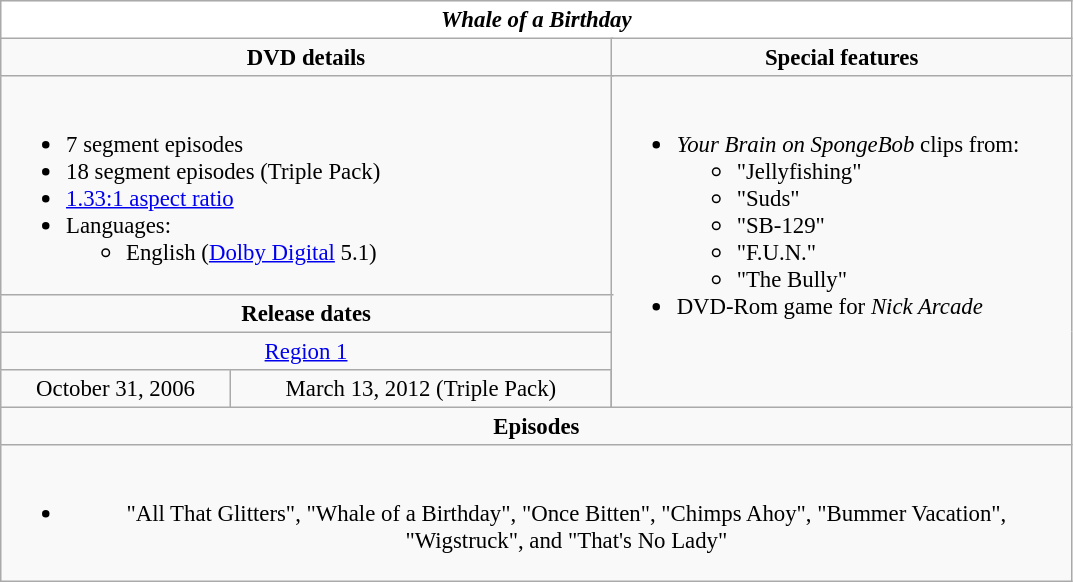<table class="wikitable" style="font-size: 95%;">
<tr style="background:#FFF; color:#000;">
<td colspan="4" align="center"><strong><em>Whale of a Birthday</em></strong></td>
</tr>
<tr valign="top">
<td style="text-align:center; width:400px;" colspan="3"><strong>DVD details</strong></td>
<td style="width:300px; text-align:center;"><strong>Special features</strong></td>
</tr>
<tr valign="top">
<td colspan="3" style="text-align:left; width:400px;"><br><ul><li>7 segment episodes</li><li>18 segment episodes (Triple Pack)</li><li><a href='#'>1.33:1 aspect ratio</a></li><li>Languages:<ul><li>English (<a href='#'>Dolby Digital</a> 5.1)</li></ul></li></ul></td>
<td rowspan="4" style="text-align:left; width:300px;"><br><ul><li><em>Your Brain on SpongeBob</em> clips from:<ul><li>"Jellyfishing"</li><li>"Suds"</li><li>"SB-129"</li><li>"F.U.N."</li><li>"The Bully"</li></ul></li><li>DVD-Rom game for <em>Nick Arcade</em></li></ul></td>
</tr>
<tr>
<td colspan="3" style="text-align:center;"><strong>Release dates</strong></td>
</tr>
<tr>
<td colspan="3" style="text-align:center;"><a href='#'>Region 1</a></td>
</tr>
<tr style="text-align:center;">
<td>October 31, 2006</td>
<td>March 13, 2012 (Triple Pack)</td>
</tr>
<tr>
<td style="text-align:center; width:400px;" colspan="4"><strong>Episodes</strong></td>
</tr>
<tr>
<td style="text-align:center; width:400px;" colspan="4"><br><ul><li>"All That Glitters", "Whale of a Birthday", "Once Bitten", "Chimps Ahoy", "Bummer Vacation", "Wigstruck", and "That's No Lady"</li></ul></td>
</tr>
</table>
